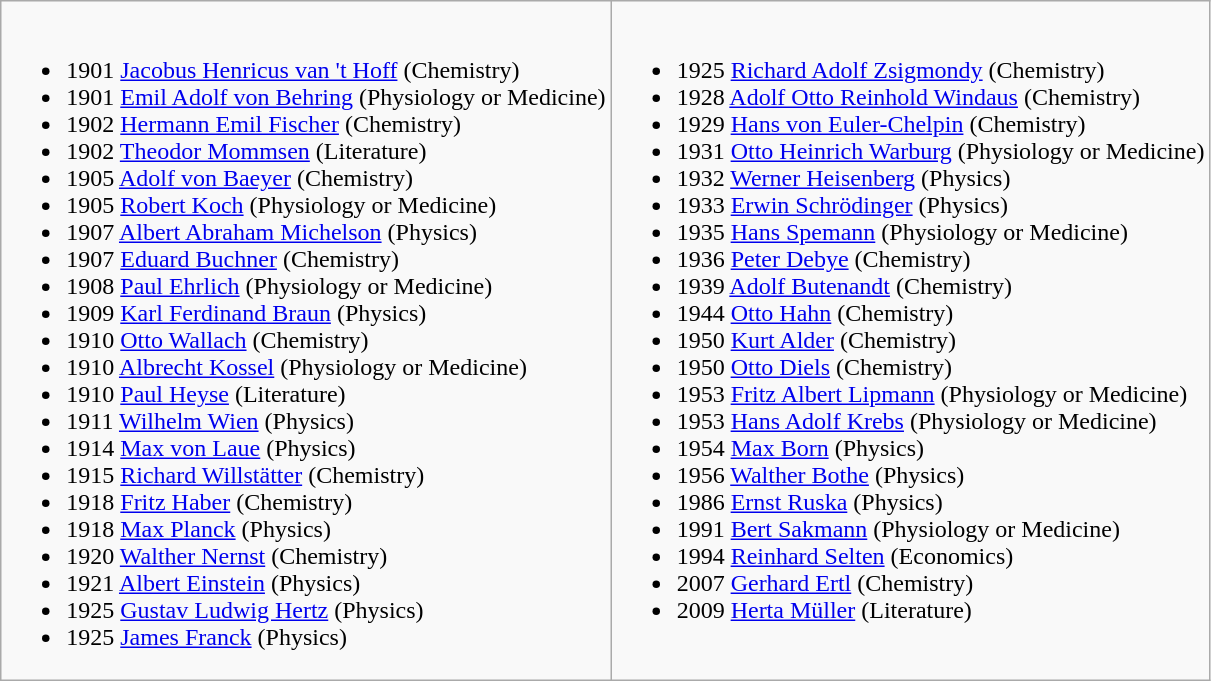<table class="wikitable">
<tr valign="top">
<td><br><ul><li>1901 <a href='#'>Jacobus Henricus van 't Hoff</a> (Chemistry)</li><li>1901 <a href='#'>Emil Adolf von Behring</a> (Physiology or Medicine)</li><li>1902 <a href='#'>Hermann Emil Fischer</a> (Chemistry)</li><li>1902 <a href='#'>Theodor Mommsen</a> (Literature)</li><li>1905 <a href='#'>Adolf von Baeyer</a> (Chemistry)</li><li>1905 <a href='#'>Robert Koch</a> (Physiology or Medicine)</li><li>1907 <a href='#'>Albert Abraham Michelson</a> (Physics)</li><li>1907 <a href='#'>Eduard Buchner</a> (Chemistry)</li><li>1908 <a href='#'>Paul Ehrlich</a> (Physiology or Medicine)</li><li>1909 <a href='#'>Karl Ferdinand Braun</a> (Physics)</li><li>1910 <a href='#'>Otto Wallach</a> (Chemistry)</li><li>1910 <a href='#'>Albrecht Kossel</a> (Physiology or Medicine)</li><li>1910 <a href='#'>Paul Heyse</a> (Literature)</li><li>1911 <a href='#'>Wilhelm Wien</a> (Physics)</li><li>1914 <a href='#'>Max von Laue</a> (Physics)</li><li>1915 <a href='#'>Richard Willstätter</a> (Chemistry)</li><li>1918 <a href='#'>Fritz Haber</a> (Chemistry)</li><li>1918 <a href='#'>Max Planck</a> (Physics)</li><li>1920 <a href='#'>Walther Nernst</a> (Chemistry)</li><li>1921 <a href='#'>Albert Einstein</a> (Physics)</li><li>1925 <a href='#'>Gustav Ludwig Hertz</a> (Physics)</li><li>1925 <a href='#'>James Franck</a> (Physics)</li></ul></td>
<td><br><ul><li>1925 <a href='#'>Richard Adolf Zsigmondy</a> (Chemistry)</li><li>1928 <a href='#'>Adolf Otto Reinhold Windaus</a> (Chemistry)</li><li>1929 <a href='#'>Hans von Euler-Chelpin</a> (Chemistry)</li><li>1931 <a href='#'>Otto Heinrich Warburg</a> (Physiology or Medicine)</li><li>1932 <a href='#'>Werner Heisenberg</a> (Physics)</li><li>1933 <a href='#'>Erwin Schrödinger</a> (Physics)</li><li>1935 <a href='#'>Hans Spemann</a> (Physiology or Medicine)</li><li>1936 <a href='#'>Peter Debye</a> (Chemistry)</li><li>1939 <a href='#'>Adolf Butenandt</a> (Chemistry)</li><li>1944 <a href='#'>Otto Hahn</a> (Chemistry)</li><li>1950 <a href='#'>Kurt Alder</a> (Chemistry)</li><li>1950 <a href='#'>Otto Diels</a> (Chemistry)</li><li>1953 <a href='#'>Fritz Albert Lipmann</a> (Physiology or Medicine)</li><li>1953 <a href='#'>Hans Adolf Krebs</a> (Physiology or Medicine)</li><li>1954 <a href='#'>Max Born</a> (Physics)</li><li>1956 <a href='#'>Walther Bothe</a> (Physics)</li><li>1986 <a href='#'>Ernst Ruska</a> (Physics)</li><li>1991 <a href='#'>Bert Sakmann</a> (Physiology or Medicine)</li><li>1994 <a href='#'>Reinhard Selten</a> (Economics)</li><li>2007 <a href='#'>Gerhard Ertl</a> (Chemistry)</li><li>2009 <a href='#'>Herta Müller</a> (Literature)</li></ul></td>
</tr>
</table>
